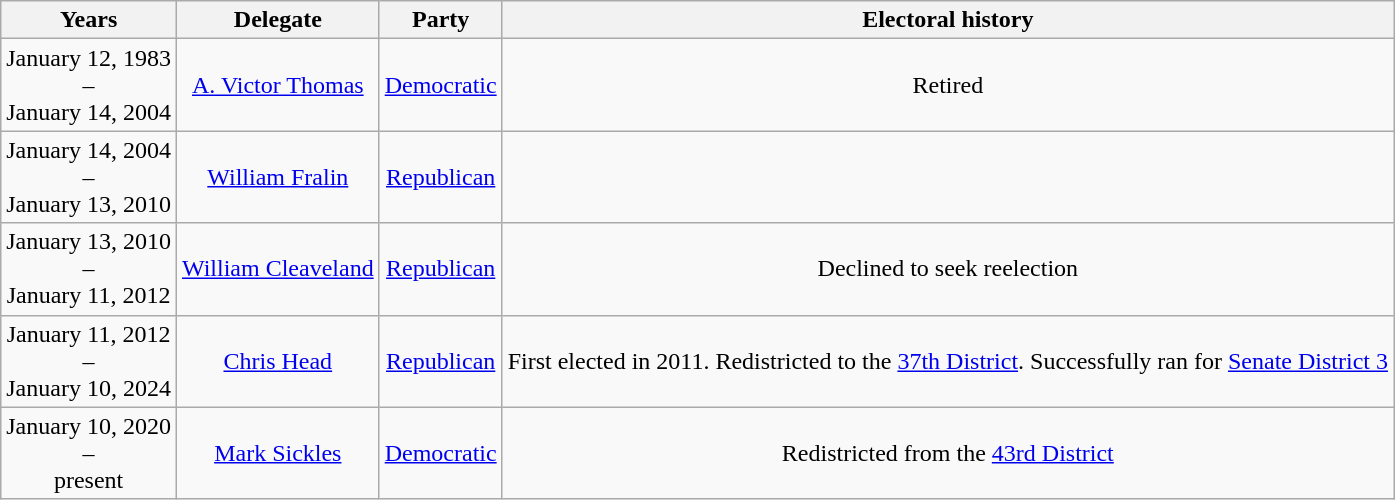<table class=wikitable style="text-align:center">
<tr valign=bottom>
<th>Years</th>
<th>Delegate</th>
<th>Party</th>
<th>Electoral history</th>
</tr>
<tr>
<td nowrap><span>January 12, 1983</span><br>–<br><span>January 14, 2004</span></td>
<td><a href='#'>A. Victor Thomas</a></td>
<td><a href='#'>Democratic</a></td>
<td>Retired</td>
</tr>
<tr>
<td nowrap><span>January 14, 2004</span><br>–<br><span>January 13, 2010</span></td>
<td><a href='#'>William Fralin</a></td>
<td><a href='#'>Republican</a></td>
<td></td>
</tr>
<tr>
<td nowrap><span>January 13, 2010</span><br>–<br><span>January 11, 2012</span></td>
<td><a href='#'>William Cleaveland</a></td>
<td><a href='#'>Republican</a></td>
<td>Declined to seek reelection</td>
</tr>
<tr>
<td nowrap><span>January 11, 2012</span><br>–<br><span>January 10, 2024</span></td>
<td><a href='#'>Chris Head</a></td>
<td><a href='#'>Republican</a></td>
<td>First elected in 2011. Redistricted to the <a href='#'>37th District</a>. Successfully ran for <a href='#'>Senate District 3</a></td>
</tr>
<tr>
<td nowrap><span>January 10, 2020</span><br>–<br><span>present</span></td>
<td><a href='#'>Mark Sickles</a></td>
<td><a href='#'>Democratic</a></td>
<td>Redistricted from the <a href='#'>43rd District</a></td>
</tr>
</table>
